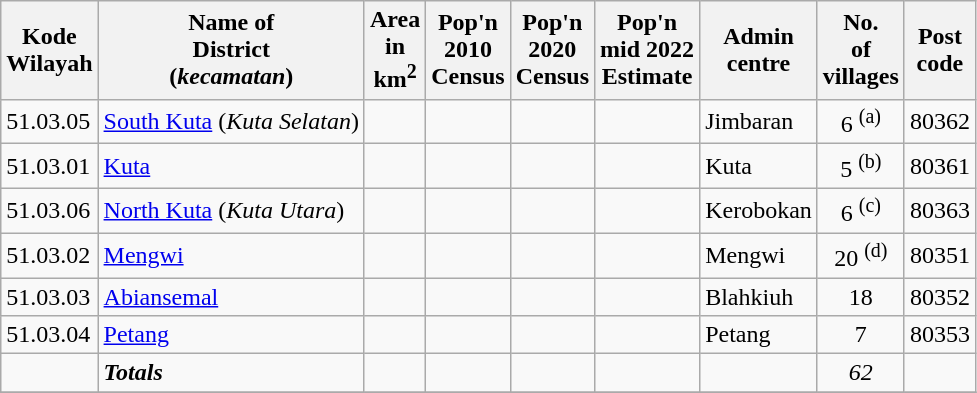<table class="wikitable sortable" style="margin-bottom: 0;">
<tr>
<th>Kode <br>Wilayah</th>
<th>Name of<br>District<br>(<em>kecamatan</em>)</th>
<th>Area<br> in <br> km<sup>2</sup></th>
<th>Pop'n <br> 2010 <br>Census</th>
<th>Pop'n <br> 2020 <br>Census</th>
<th>Pop'n <br> mid 2022 <br>Estimate</th>
<th>Admin<br>centre</th>
<th>No.<br>of<br>villages</th>
<th>Post<br>code</th>
</tr>
<tr>
<td>51.03.05</td>
<td><a href='#'>South Kuta</a> (<em>Kuta Selatan</em>)</td>
<td align="right"></td>
<td align="right"></td>
<td align="right"></td>
<td align="right"></td>
<td>Jimbaran</td>
<td align="center">6 <sup>(a)</sup></td>
<td>80362</td>
</tr>
<tr>
<td>51.03.01</td>
<td><a href='#'>Kuta</a></td>
<td align="right"></td>
<td align="right"></td>
<td align="right"></td>
<td align="right"></td>
<td>Kuta</td>
<td align="center">5 <sup>(b)</sup></td>
<td>80361</td>
</tr>
<tr>
<td>51.03.06</td>
<td><a href='#'>North Kuta</a> (<em>Kuta Utara</em>)</td>
<td align="right"></td>
<td align="right"></td>
<td align="right"></td>
<td align="right"></td>
<td>Kerobokan</td>
<td align="center">6 <sup>(c)</sup></td>
<td>80363</td>
</tr>
<tr>
<td>51.03.02</td>
<td><a href='#'>Mengwi</a></td>
<td align="right"></td>
<td align="right"></td>
<td align="right"></td>
<td align="right"></td>
<td>Mengwi</td>
<td align="center">20 <sup>(d)</sup></td>
<td>80351</td>
</tr>
<tr>
<td>51.03.03</td>
<td><a href='#'>Abiansemal</a></td>
<td align="right"></td>
<td align="right"></td>
<td align="right"></td>
<td align="right"></td>
<td>Blahkiuh</td>
<td align="center">18</td>
<td>80352</td>
</tr>
<tr>
<td>51.03.04</td>
<td><a href='#'>Petang</a></td>
<td align="right"></td>
<td align="right"></td>
<td align="right"></td>
<td align="right"></td>
<td>Petang</td>
<td align="center">7</td>
<td>80353</td>
</tr>
<tr>
<td></td>
<td><strong><em>Totals</em></strong></td>
<td align="right"><em></em></td>
<td align="right"><em></em></td>
<td align="right"><em></em></td>
<td align="right"><em></em></td>
<td></td>
<td align="center"><em>62</em></td>
<td></td>
</tr>
<tr>
</tr>
</table>
